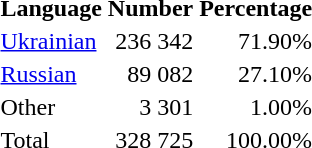<table class="standard">
<tr>
<th>Language</th>
<th>Number</th>
<th>Percentage</th>
</tr>
<tr>
<td><a href='#'>Ukrainian</a></td>
<td align="right">236 342</td>
<td align="right">71.90%</td>
</tr>
<tr>
<td><a href='#'>Russian</a></td>
<td align="right">89 082</td>
<td align="right">27.10%</td>
</tr>
<tr>
<td>Other</td>
<td align="right">3 301</td>
<td align="right">1.00%</td>
</tr>
<tr>
<td>Total</td>
<td align="right">328 725</td>
<td align="right">100.00%</td>
</tr>
</table>
